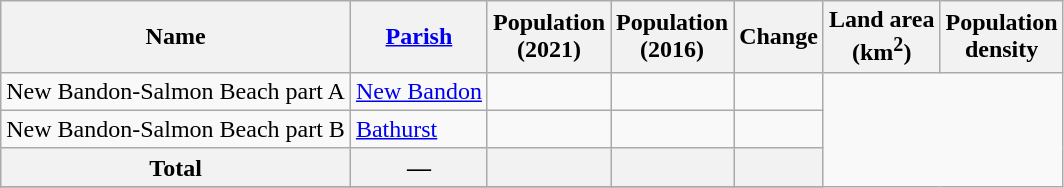<table class="wikitable sortable collapsible">
<tr>
<th scope="col">Name</th>
<th scope="col"><a href='#'>Parish</a></th>
<th scope="col">Population<br>(2021)</th>
<th scope="col">Population<br>(2016)</th>
<th scope="col">Change</th>
<th scope="col">Land area<br>(km<sup>2</sup>)</th>
<th scope="col">Population<br>density</th>
</tr>
<tr>
<td scope="row">New Bandon-Salmon Beach part A</td>
<td><a href='#'>New Bandon</a></td>
<td></td>
<td align=center></td>
<td align=center></td>
</tr>
<tr>
<td scope="row">New Bandon-Salmon Beach part B</td>
<td><a href='#'>Bathurst</a></td>
<td></td>
<td align=center></td>
<td align=center></td>
</tr>
<tr class="sortbottom" align="center" style="background: #f2f2f2;">
<td><strong>Total</strong></td>
<td align=center><strong>—</strong></td>
<td></td>
<td align=center><strong></strong></td>
<td><strong></strong></td>
</tr>
<tr>
</tr>
</table>
